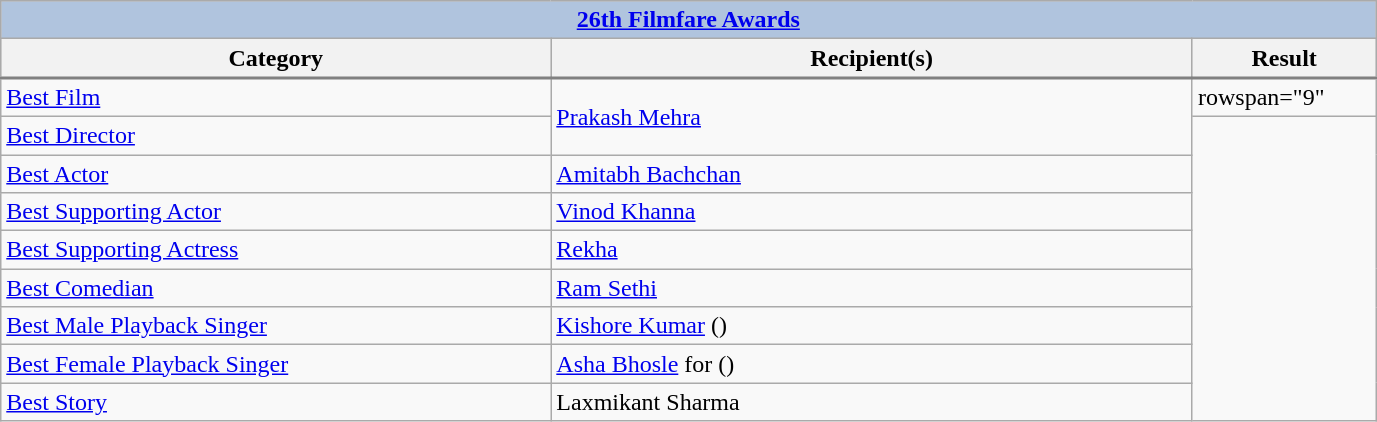<table class="wikitable" style="font-size:100%">
<tr style="background:#ccc; text-align:center;">
<th colspan="9" style="background: LightSteelBlue;"><a href='#'>26th Filmfare Awards</a></th>
</tr>
<tr style="background:#ccc; text-align center;">
<th style="width:30%;">Category</th>
<th style="width:35%;">Recipient(s)</th>
<th style="width:10%;">Result</th>
</tr>
<tr style="border-top:2px solid gray;">
<td><a href='#'>Best Film</a></td>
<td rowspan="2"><a href='#'>Prakash Mehra</a></td>
<td>rowspan="9" </td>
</tr>
<tr>
<td><a href='#'>Best Director</a></td>
</tr>
<tr>
<td><a href='#'>Best Actor</a></td>
<td><a href='#'>Amitabh Bachchan</a></td>
</tr>
<tr>
<td><a href='#'>Best Supporting Actor</a></td>
<td><a href='#'>Vinod Khanna</a></td>
</tr>
<tr>
<td><a href='#'>Best Supporting Actress</a></td>
<td><a href='#'>Rekha</a></td>
</tr>
<tr>
<td><a href='#'>Best Comedian</a></td>
<td><a href='#'>Ram Sethi</a></td>
</tr>
<tr>
<td><a href='#'>Best Male Playback Singer</a></td>
<td><a href='#'>Kishore Kumar</a> ()</td>
</tr>
<tr>
<td><a href='#'>Best Female Playback Singer</a></td>
<td><a href='#'>Asha Bhosle</a> for ()</td>
</tr>
<tr>
<td><a href='#'>Best Story</a></td>
<td>Laxmikant Sharma</td>
</tr>
</table>
